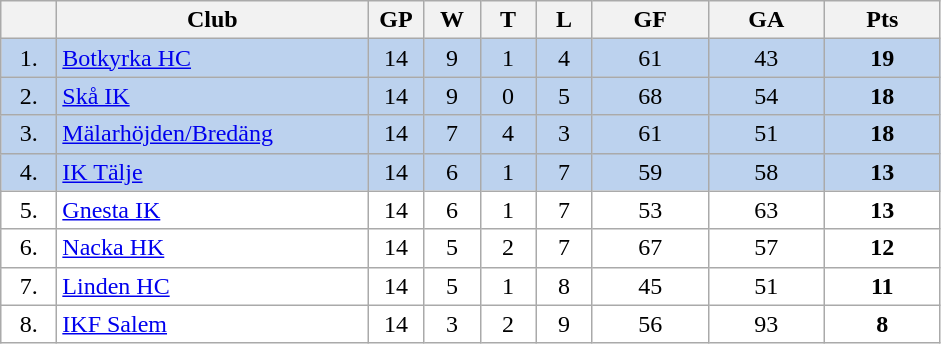<table class="wikitable">
<tr>
<th width="30"></th>
<th width="200">Club</th>
<th width="30">GP</th>
<th width="30">W</th>
<th width="30">T</th>
<th width="30">L</th>
<th width="70">GF</th>
<th width="70">GA</th>
<th width="70">Pts</th>
</tr>
<tr bgcolor="#BCD2EE" align="center">
<td>1.</td>
<td align="left"><a href='#'>Botkyrka HC</a></td>
<td>14</td>
<td>9</td>
<td>1</td>
<td>4</td>
<td>61</td>
<td>43</td>
<td><strong>19</strong></td>
</tr>
<tr bgcolor="#BCD2EE" align="center">
<td>2.</td>
<td align="left"><a href='#'>Skå IK</a></td>
<td>14</td>
<td>9</td>
<td>0</td>
<td>5</td>
<td>68</td>
<td>54</td>
<td><strong>18</strong></td>
</tr>
<tr bgcolor="#BCD2EE" align="center">
<td>3.</td>
<td align="left"><a href='#'>Mälarhöjden/Bredäng</a></td>
<td>14</td>
<td>7</td>
<td>4</td>
<td>3</td>
<td>61</td>
<td>51</td>
<td><strong>18</strong></td>
</tr>
<tr bgcolor="#BCD2EE" align="center">
<td>4.</td>
<td align="left"><a href='#'>IK Tälje</a></td>
<td>14</td>
<td>6</td>
<td>1</td>
<td>7</td>
<td>59</td>
<td>58</td>
<td><strong>13</strong></td>
</tr>
<tr bgcolor="#FFFFFF" align="center">
<td>5.</td>
<td align="left"><a href='#'>Gnesta IK</a></td>
<td>14</td>
<td>6</td>
<td>1</td>
<td>7</td>
<td>53</td>
<td>63</td>
<td><strong>13</strong></td>
</tr>
<tr bgcolor="#FFFFFF" align="center">
<td>6.</td>
<td align="left"><a href='#'>Nacka HK</a></td>
<td>14</td>
<td>5</td>
<td>2</td>
<td>7</td>
<td>67</td>
<td>57</td>
<td><strong>12</strong></td>
</tr>
<tr bgcolor="#FFFFFF" align="center">
<td>7.</td>
<td align="left"><a href='#'>Linden HC</a></td>
<td>14</td>
<td>5</td>
<td>1</td>
<td>8</td>
<td>45</td>
<td>51</td>
<td><strong>11</strong></td>
</tr>
<tr bgcolor="#FFFFFF" align="center">
<td>8.</td>
<td align="left"><a href='#'>IKF Salem</a></td>
<td>14</td>
<td>3</td>
<td>2</td>
<td>9</td>
<td>56</td>
<td>93</td>
<td><strong>8</strong></td>
</tr>
</table>
